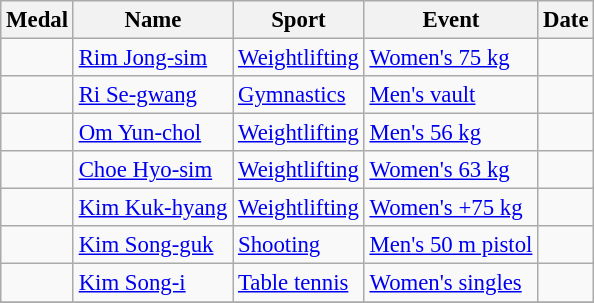<table class="wikitable sortable" style="font-size: 95%;">
<tr>
<th>Medal</th>
<th>Name</th>
<th>Sport</th>
<th>Event</th>
<th>Date</th>
</tr>
<tr>
<td></td>
<td><a href='#'>Rim Jong-sim</a></td>
<td><a href='#'>Weightlifting</a></td>
<td><a href='#'>Women's 75 kg</a></td>
<td></td>
</tr>
<tr>
<td></td>
<td><a href='#'>Ri Se-gwang</a></td>
<td><a href='#'>Gymnastics</a></td>
<td><a href='#'>Men's vault</a></td>
<td></td>
</tr>
<tr>
<td></td>
<td><a href='#'>Om Yun-chol</a></td>
<td><a href='#'>Weightlifting</a></td>
<td><a href='#'>Men's 56 kg</a></td>
<td></td>
</tr>
<tr>
<td></td>
<td><a href='#'>Choe Hyo-sim</a></td>
<td><a href='#'>Weightlifting</a></td>
<td><a href='#'>Women's 63 kg</a></td>
<td></td>
</tr>
<tr>
<td></td>
<td><a href='#'>Kim Kuk-hyang</a></td>
<td><a href='#'>Weightlifting</a></td>
<td><a href='#'>Women's +75 kg</a></td>
<td></td>
</tr>
<tr>
<td></td>
<td><a href='#'>Kim Song-guk</a></td>
<td><a href='#'>Shooting</a></td>
<td><a href='#'>Men's 50 m pistol</a></td>
<td></td>
</tr>
<tr>
<td></td>
<td><a href='#'>Kim Song-i</a></td>
<td><a href='#'>Table tennis</a></td>
<td><a href='#'>Women's singles</a></td>
<td></td>
</tr>
<tr>
</tr>
</table>
